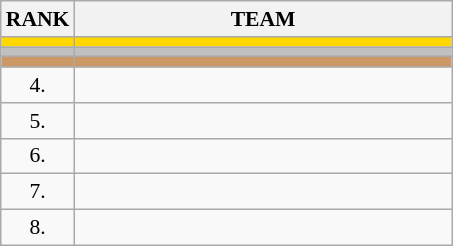<table class="wikitable" style="border-collapse: collapse; font-size: 90%;">
<tr>
<th>RANK</th>
<th align="left" style="width: 17em">TEAM</th>
</tr>
<tr bgcolor=gold>
<td align="center"></td>
<td></td>
</tr>
<tr bgcolor=silver>
<td align="center"></td>
<td></td>
</tr>
<tr bgcolor=cc9966>
<td align="center"></td>
<td></td>
</tr>
<tr>
<td align="center">4.</td>
<td></td>
</tr>
<tr>
<td align="center">5.</td>
<td></td>
</tr>
<tr>
<td align="center">6.</td>
<td></td>
</tr>
<tr>
<td align="center">7.</td>
<td></td>
</tr>
<tr>
<td align="center">8.</td>
<td></td>
</tr>
</table>
